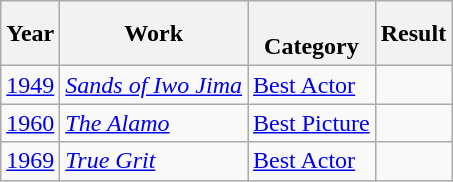<table class="wikitable sortable plainrowheaders">
<tr>
<th scope="col">Year</th>
<th scope="col">Work</th>
<th scope="col"><br>Category</th>
<th scope="col">Result</th>
</tr>
<tr>
<td><a href='#'>1949</a></td>
<td><em><a href='#'>Sands of Iwo Jima</a></em></td>
<td><a href='#'>Best Actor</a></td>
<td></td>
</tr>
<tr>
<td><a href='#'>1960</a></td>
<td><em><a href='#'>The Alamo</a></em></td>
<td><a href='#'>Best Picture</a></td>
<td></td>
</tr>
<tr>
<td><a href='#'>1969</a></td>
<td><em><a href='#'>True Grit</a></em></td>
<td><a href='#'>Best Actor</a></td>
<td></td>
</tr>
</table>
